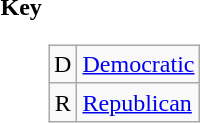<table>
<tr valign=top>
<th>Key</th>
<td><br><table class=wikitable>
<tr>
<td align=center >D</td>
<td><a href='#'>Democratic</a></td>
</tr>
<tr>
<td align=center >R</td>
<td><a href='#'>Republican</a></td>
</tr>
</table>
</td>
</tr>
</table>
